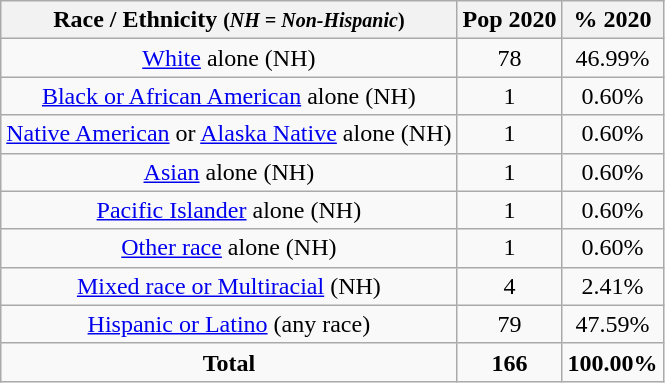<table class="wikitable" style="text-align:center;">
<tr>
<th>Race / Ethnicity <small>(<em>NH = Non-Hispanic</em>)</small></th>
<th>Pop 2020</th>
<th>% 2020</th>
</tr>
<tr>
<td><a href='#'>White</a> alone (NH)</td>
<td>78</td>
<td>46.99%</td>
</tr>
<tr>
<td><a href='#'>Black or African American</a> alone (NH)</td>
<td>1</td>
<td>0.60%</td>
</tr>
<tr>
<td><a href='#'>Native American</a> or <a href='#'>Alaska Native</a> alone (NH)</td>
<td>1</td>
<td>0.60%</td>
</tr>
<tr>
<td><a href='#'>Asian</a> alone (NH)</td>
<td>1</td>
<td>0.60%</td>
</tr>
<tr>
<td><a href='#'>Pacific Islander</a> alone (NH)</td>
<td>1</td>
<td>0.60%</td>
</tr>
<tr>
<td><a href='#'>Other race</a> alone (NH)</td>
<td>1</td>
<td>0.60%</td>
</tr>
<tr>
<td><a href='#'>Mixed race or Multiracial</a> (NH)</td>
<td>4</td>
<td>2.41%</td>
</tr>
<tr>
<td><a href='#'>Hispanic or Latino</a> (any race)</td>
<td>79</td>
<td>47.59%</td>
</tr>
<tr>
<td><strong>Total</strong></td>
<td><strong>166</strong></td>
<td><strong>100.00%</strong></td>
</tr>
</table>
